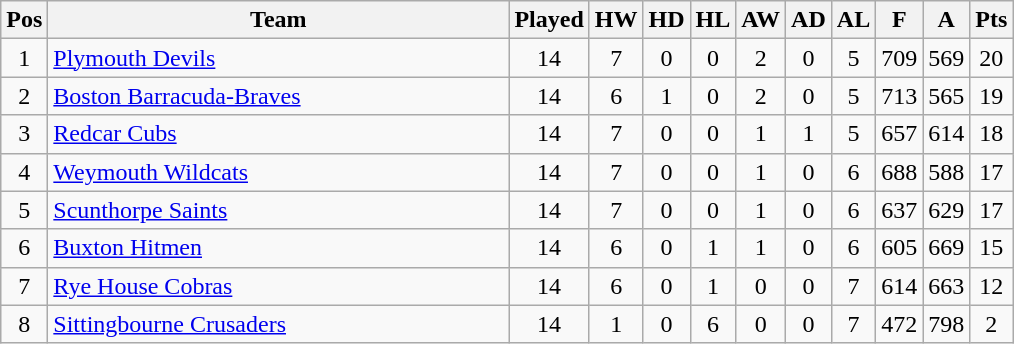<table class="wikitable" style="font-size: 100%">
<tr>
<th width=20>Pos</th>
<th width=300>Team</th>
<th width=20>Played</th>
<th width=20>HW</th>
<th width=20>HD</th>
<th width=20>HL</th>
<th width=20>AW</th>
<th width=20>AD</th>
<th width=20>AL</th>
<th width=20>F</th>
<th width=20>A</th>
<th width=20>Pts</th>
</tr>
<tr align=center>
<td>1</td>
<td align="left"><a href='#'>Plymouth Devils</a></td>
<td>14</td>
<td>7</td>
<td>0</td>
<td>0</td>
<td>2</td>
<td>0</td>
<td>5</td>
<td>709</td>
<td>569</td>
<td>20</td>
</tr>
<tr align=center>
<td>2</td>
<td align="left"><a href='#'>Boston Barracuda-Braves</a></td>
<td>14</td>
<td>6</td>
<td>1</td>
<td>0</td>
<td>2</td>
<td>0</td>
<td>5</td>
<td>713</td>
<td>565</td>
<td>19</td>
</tr>
<tr align=center>
<td>3</td>
<td align="left"><a href='#'>Redcar Cubs</a></td>
<td>14</td>
<td>7</td>
<td>0</td>
<td>0</td>
<td>1</td>
<td>1</td>
<td>5</td>
<td>657</td>
<td>614</td>
<td>18</td>
</tr>
<tr align=center>
<td>4</td>
<td align="left"><a href='#'>Weymouth Wildcats</a></td>
<td>14</td>
<td>7</td>
<td>0</td>
<td>0</td>
<td>1</td>
<td>0</td>
<td>6</td>
<td>688</td>
<td>588</td>
<td>17</td>
</tr>
<tr align=center>
<td>5</td>
<td align="left"><a href='#'>Scunthorpe Saints</a></td>
<td>14</td>
<td>7</td>
<td>0</td>
<td>0</td>
<td>1</td>
<td>0</td>
<td>6</td>
<td>637</td>
<td>629</td>
<td>17</td>
</tr>
<tr align=center>
<td>6</td>
<td align="left"><a href='#'>Buxton Hitmen</a></td>
<td>14</td>
<td>6</td>
<td>0</td>
<td>1</td>
<td>1</td>
<td>0</td>
<td>6</td>
<td>605</td>
<td>669</td>
<td>15</td>
</tr>
<tr align=center>
<td>7</td>
<td align="left"><a href='#'>Rye House Cobras</a></td>
<td>14</td>
<td>6</td>
<td>0</td>
<td>1</td>
<td>0</td>
<td>0</td>
<td>7</td>
<td>614</td>
<td>663</td>
<td>12</td>
</tr>
<tr align=center>
<td>8</td>
<td align="left"><a href='#'>Sittingbourne Crusaders</a></td>
<td>14</td>
<td>1</td>
<td>0</td>
<td>6</td>
<td>0</td>
<td>0</td>
<td>7</td>
<td>472</td>
<td>798</td>
<td>2</td>
</tr>
</table>
